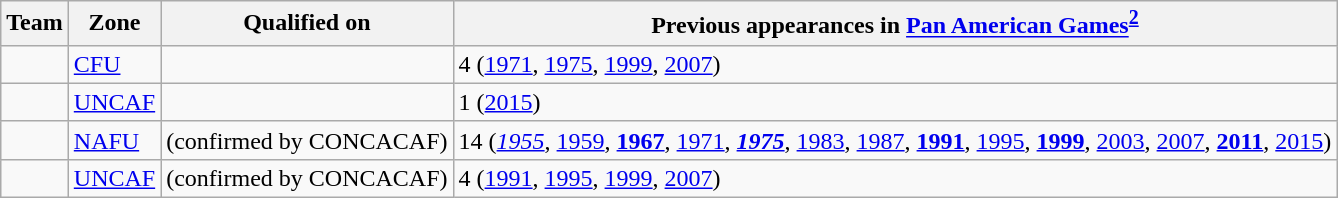<table class="wikitable sortable">
<tr>
<th>Team</th>
<th>Zone</th>
<th>Qualified on</th>
<th data-sort-type="number">Previous appearances in <a href='#'>Pan American Games</a><sup><strong><a href='#'>2</a></strong></sup></th>
</tr>
<tr>
<td></td>
<td><a href='#'>CFU</a></td>
<td></td>
<td>4 (<a href='#'>1971</a>, <a href='#'>1975</a>, <a href='#'>1999</a>, <a href='#'>2007</a>)</td>
</tr>
<tr>
<td></td>
<td><a href='#'>UNCAF</a></td>
<td></td>
<td>1 (<a href='#'>2015</a>)</td>
</tr>
<tr>
<td></td>
<td><a href='#'>NAFU</a></td>
<td> (confirmed by CONCACAF)</td>
<td>14 (<em><a href='#'>1955</a></em>, <a href='#'>1959</a>, <strong><a href='#'>1967</a></strong>, <a href='#'>1971</a>, <strong><em><a href='#'>1975</a></em></strong>, <a href='#'>1983</a>, <a href='#'>1987</a>, <strong><a href='#'>1991</a></strong>, <a href='#'>1995</a>, <strong><a href='#'>1999</a></strong>, <a href='#'>2003</a>, <a href='#'>2007</a>, <strong><a href='#'>2011</a></strong>, <a href='#'>2015</a>)</td>
</tr>
<tr>
<td></td>
<td><a href='#'>UNCAF</a></td>
<td> (confirmed by CONCACAF)</td>
<td>4 (<a href='#'>1991</a>, <a href='#'>1995</a>, <a href='#'>1999</a>, <a href='#'>2007</a>)</td>
</tr>
</table>
